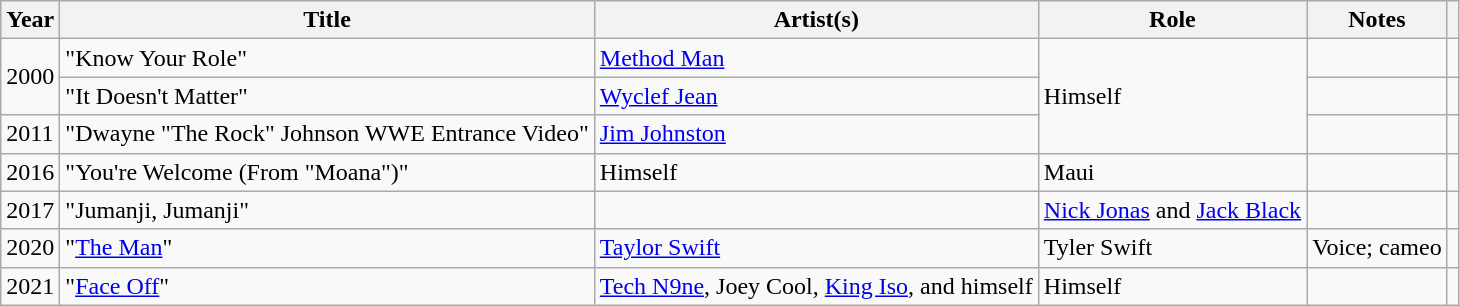<table class="wikitable sortable">
<tr>
<th>Year</th>
<th>Title</th>
<th>Artist(s)</th>
<th>Role</th>
<th class="unsortable">Notes</th>
<th class="unsortable"></th>
</tr>
<tr>
<td rowspan=2>2000</td>
<td>"Know Your Role"</td>
<td><a href='#'>Method Man</a></td>
<td rowspan=3>Himself</td>
<td></td>
<td></td>
</tr>
<tr>
<td>"It Doesn't Matter"</td>
<td><a href='#'>Wyclef Jean</a></td>
<td></td>
<td></td>
</tr>
<tr>
<td>2011</td>
<td>"Dwayne "The Rock" Johnson WWE Entrance Video"</td>
<td><a href='#'>Jim Johnston</a></td>
<td></td>
<td></td>
</tr>
<tr>
<td>2016</td>
<td>"You're Welcome (From "Moana")"</td>
<td>Himself</td>
<td>Maui</td>
<td></td>
<td style="text-align: center;"></td>
</tr>
<tr>
<td>2017</td>
<td>"Jumanji, Jumanji"</td>
<td></td>
<td><a href='#'>Nick Jonas</a> and <a href='#'>Jack Black</a></td>
<td></td>
<td style="text-align: center;"></td>
</tr>
<tr>
<td>2020</td>
<td>"<a href='#'>The Man</a>"</td>
<td><a href='#'>Taylor Swift</a></td>
<td>Tyler Swift</td>
<td>Voice; cameo</td>
<td style="text-align: center;"></td>
</tr>
<tr>
<td>2021</td>
<td>"<a href='#'>Face Off</a>"</td>
<td><a href='#'>Tech N9ne</a>, Joey Cool, <a href='#'>King Iso</a>, and himself</td>
<td>Himself</td>
<td></td>
<td style="text-align: center;"></td>
</tr>
</table>
